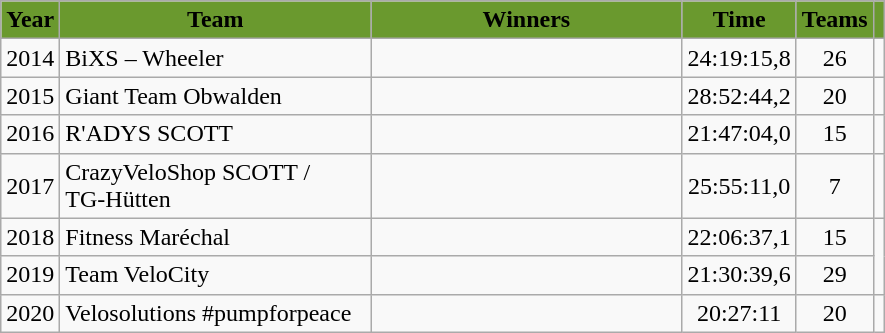<table class="wikitable sortable" style="text-align:center">
<tr>
<th style="background-color:#6a992e">Year</th>
<th style="background-color:#6a992e" width=200px>Team</th>
<th style="background-color:#6a992e" width=200px>Winners</th>
<th style="background-color:#6a992e">Time</th>
<th style="background-color:#6a992e">Teams</th>
<th style="background-color:#6a992e"></th>
</tr>
<tr>
<td>2014</td>
<td align=left>BiXS – Wheeler</td>
<td align=left><br></td>
<td>24:19:15,8</td>
<td>26</td>
<td></td>
</tr>
<tr>
<td>2015</td>
<td align=left>Giant Team Obwalden</td>
<td align=left><br></td>
<td>28:52:44,2</td>
<td>20</td>
<td></td>
</tr>
<tr>
<td>2016</td>
<td align=left>R'ADYS SCOTT</td>
<td align=left><br></td>
<td>21:47:04,0</td>
<td>15</td>
<td></td>
</tr>
<tr>
<td>2017</td>
<td align=left>CrazyVeloShop SCOTT /<br>TG-Hütten</td>
<td align=left><br></td>
<td>25:55:11,0</td>
<td>7</td>
<td></td>
</tr>
<tr>
<td>2018</td>
<td align=left>Fitness Maréchal</td>
<td align=left><br></td>
<td>22:06:37,1</td>
<td>15</td>
<td rowspan=2></td>
</tr>
<tr>
<td>2019</td>
<td align=left>Team VeloCity</td>
<td align=left><br></td>
<td>21:30:39,6</td>
<td>29</td>
</tr>
<tr>
<td>2020</td>
<td align=left>Velosolutions #pumpforpeace</td>
<td align=left><br></td>
<td>20:27:11</td>
<td>20</td>
</tr>
</table>
